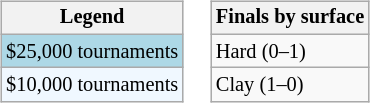<table>
<tr valign=top>
<td><br><table class=wikitable style="font-size:85%">
<tr>
<th>Legend</th>
</tr>
<tr style="background:lightblue;">
<td>$25,000 tournaments</td>
</tr>
<tr style="background:#f0f8ff;">
<td>$10,000 tournaments</td>
</tr>
</table>
</td>
<td><br><table class=wikitable style="font-size:85%">
<tr>
<th>Finals by surface</th>
</tr>
<tr>
<td>Hard (0–1)</td>
</tr>
<tr>
<td>Clay (1–0)</td>
</tr>
</table>
</td>
</tr>
</table>
